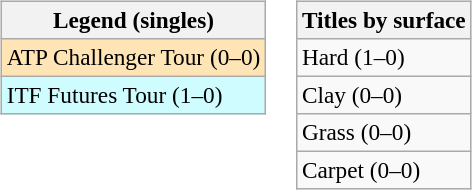<table>
<tr valign=top>
<td><br><table class=wikitable style=font-size:97%>
<tr>
<th>Legend (singles)</th>
</tr>
<tr bgcolor=moccasin>
<td>ATP Challenger Tour (0–0)</td>
</tr>
<tr bgcolor=#cffcff>
<td>ITF Futures Tour (1–0)</td>
</tr>
</table>
</td>
<td><br><table class=wikitable style=font-size:97%>
<tr>
<th>Titles by surface</th>
</tr>
<tr>
<td>Hard (1–0)</td>
</tr>
<tr>
<td>Clay (0–0)</td>
</tr>
<tr>
<td>Grass (0–0)</td>
</tr>
<tr>
<td>Carpet (0–0)</td>
</tr>
</table>
</td>
</tr>
</table>
